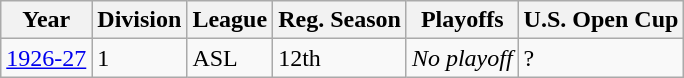<table class="wikitable">
<tr>
<th>Year</th>
<th>Division</th>
<th>League</th>
<th>Reg. Season</th>
<th>Playoffs</th>
<th>U.S. Open Cup</th>
</tr>
<tr>
<td><a href='#'>1926-27</a></td>
<td>1</td>
<td>ASL</td>
<td>12th</td>
<td><em>No playoff</em></td>
<td>?</td>
</tr>
</table>
